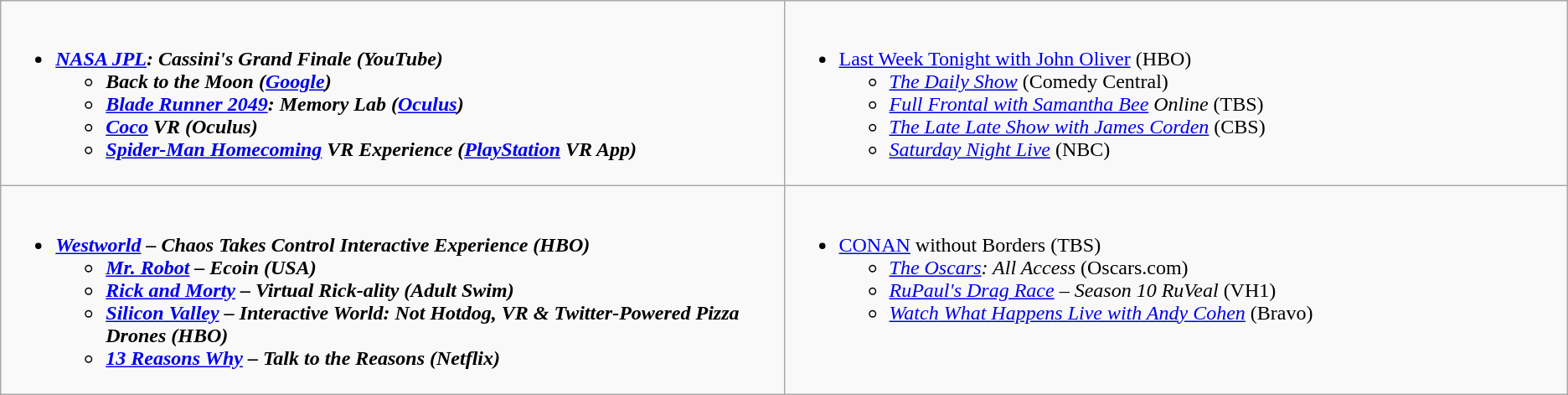<table class="wikitable">
<tr>
<td style="vertical-align:top;" width="50%"><br><ul><li><strong><em><a href='#'>NASA JPL</a>: Cassini's Grand Finale <em> (YouTube)<strong><ul><li></em>Back to the Moon<em> (<a href='#'>Google</a>)</li><li></em><a href='#'>Blade Runner 2049</a>: Memory Lab<em> (<a href='#'>Oculus</a>)</li><li></em><a href='#'>Coco</a> VR<em> (Oculus)</li><li></em><a href='#'>Spider-Man Homecoming</a> VR Experience<em> (<a href='#'>PlayStation</a> VR App)</li></ul></li></ul></td>
<td style="vertical-align:top;" width="50%"><br><ul><li></em></strong><a href='#'>Last Week Tonight with John Oliver</a></em> (HBO)</strong><ul><li><em><a href='#'>The Daily Show</a></em> (Comedy Central)</li><li><em><a href='#'>Full Frontal with Samantha Bee</a> Online</em> (TBS)</li><li><em><a href='#'>The Late Late Show with James Corden</a></em> (CBS)</li><li><em><a href='#'>Saturday Night Live</a></em> (NBC)</li></ul></li></ul></td>
</tr>
<tr>
<td style="vertical-align:top;" width="50%"><br><ul><li><strong><em><a href='#'>Westworld</a> – Chaos Takes Control Interactive Experience<em> (HBO)<strong><ul><li></em><a href='#'>Mr. Robot</a> – Ecoin<em> (USA)</li><li></em><a href='#'>Rick and Morty</a> – Virtual Rick-ality<em> (Adult Swim)</li><li></em><a href='#'>Silicon Valley</a> – Interactive World: Not Hotdog, VR & Twitter-Powered Pizza Drones <em> (HBO)</li><li></em><a href='#'>13 Reasons Why</a> – Talk to the Reasons<em> (Netflix)</li></ul></li></ul></td>
<td style="vertical-align:top;" width="50%"><br><ul><li></em></strong><a href='#'>CONAN</a> without Borders</em> (TBS)</strong><ul><li><em><a href='#'>The Oscars</a>: All Access</em> (Oscars.com)</li><li><em><a href='#'>RuPaul's Drag Race</a> – Season 10 RuVeal </em> (VH1)</li><li><em><a href='#'>Watch What Happens Live with Andy Cohen</a></em> (Bravo)</li></ul></li></ul></td>
</tr>
</table>
